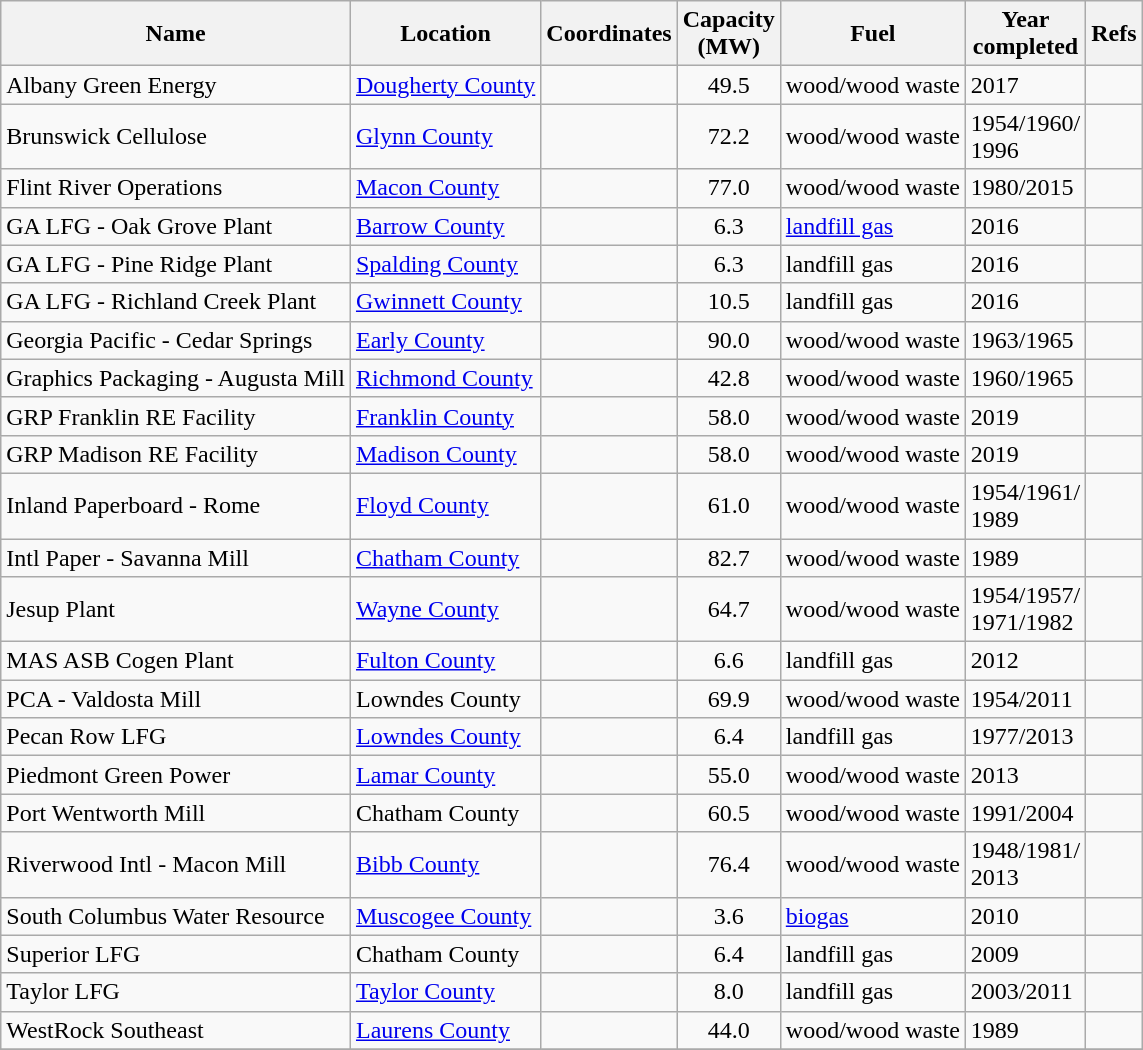<table class="wikitable sortable">
<tr>
<th>Name</th>
<th>Location</th>
<th>Coordinates</th>
<th>Capacity<br>(MW)</th>
<th>Fuel</th>
<th>Year<br>completed</th>
<th>Refs</th>
</tr>
<tr>
<td>Albany Green Energy</td>
<td><a href='#'>Dougherty County</a></td>
<td></td>
<td align=center>49.5</td>
<td>wood/wood waste</td>
<td>2017</td>
<td></td>
</tr>
<tr>
<td>Brunswick Cellulose</td>
<td><a href='#'>Glynn County</a></td>
<td></td>
<td align=center>72.2</td>
<td>wood/wood waste</td>
<td>1954/1960/<br>1996</td>
<td></td>
</tr>
<tr>
<td>Flint River Operations</td>
<td><a href='#'>Macon County</a></td>
<td></td>
<td align=center>77.0</td>
<td>wood/wood waste</td>
<td>1980/2015</td>
<td></td>
</tr>
<tr>
<td>GA LFG - Oak Grove Plant</td>
<td><a href='#'>Barrow County</a></td>
<td></td>
<td align=center>6.3</td>
<td><a href='#'>landfill gas</a></td>
<td>2016</td>
<td></td>
</tr>
<tr>
<td>GA LFG - Pine Ridge Plant</td>
<td><a href='#'>Spalding County</a></td>
<td></td>
<td align=center>6.3</td>
<td>landfill gas</td>
<td>2016</td>
<td></td>
</tr>
<tr>
<td>GA LFG - Richland Creek Plant</td>
<td><a href='#'>Gwinnett County</a></td>
<td></td>
<td align=center>10.5</td>
<td>landfill gas</td>
<td>2016</td>
<td></td>
</tr>
<tr>
<td>Georgia Pacific - Cedar Springs</td>
<td><a href='#'>Early County</a></td>
<td></td>
<td align=center>90.0</td>
<td>wood/wood waste</td>
<td>1963/1965</td>
<td></td>
</tr>
<tr>
<td>Graphics Packaging - Augusta Mill</td>
<td><a href='#'>Richmond County</a></td>
<td></td>
<td align=center>42.8</td>
<td>wood/wood waste</td>
<td>1960/1965</td>
<td></td>
</tr>
<tr>
<td>GRP Franklin RE Facility</td>
<td><a href='#'>Franklin County</a></td>
<td></td>
<td align=center>58.0</td>
<td>wood/wood waste</td>
<td>2019</td>
<td></td>
</tr>
<tr>
<td>GRP Madison RE Facility</td>
<td><a href='#'>Madison County</a></td>
<td></td>
<td align=center>58.0</td>
<td>wood/wood waste</td>
<td>2019</td>
<td></td>
</tr>
<tr>
<td>Inland Paperboard - Rome</td>
<td><a href='#'>Floyd County</a></td>
<td></td>
<td align=center>61.0</td>
<td>wood/wood waste</td>
<td>1954/1961/<br>1989</td>
<td></td>
</tr>
<tr>
<td>Intl Paper - Savanna Mill</td>
<td><a href='#'>Chatham County</a></td>
<td></td>
<td align=center>82.7</td>
<td>wood/wood waste</td>
<td>1989</td>
<td></td>
</tr>
<tr>
<td>Jesup Plant</td>
<td><a href='#'>Wayne County</a></td>
<td></td>
<td align=center>64.7</td>
<td>wood/wood waste</td>
<td>1954/1957/<br>1971/1982</td>
<td></td>
</tr>
<tr>
<td>MAS ASB Cogen Plant</td>
<td><a href='#'>Fulton County</a></td>
<td></td>
<td align=center>6.6</td>
<td>landfill gas</td>
<td>2012</td>
<td></td>
</tr>
<tr>
<td>PCA - Valdosta Mill</td>
<td>Lowndes County</td>
<td></td>
<td align=center>69.9</td>
<td>wood/wood waste</td>
<td>1954/2011</td>
<td></td>
</tr>
<tr>
<td>Pecan Row LFG</td>
<td><a href='#'>Lowndes County</a></td>
<td></td>
<td align=center>6.4</td>
<td>landfill gas</td>
<td>1977/2013</td>
<td></td>
</tr>
<tr>
<td>Piedmont Green Power</td>
<td><a href='#'>Lamar County</a></td>
<td></td>
<td align=center>55.0</td>
<td>wood/wood waste</td>
<td>2013</td>
<td></td>
</tr>
<tr>
<td>Port Wentworth Mill</td>
<td>Chatham County</td>
<td></td>
<td align=center>60.5</td>
<td>wood/wood waste</td>
<td>1991/2004</td>
<td></td>
</tr>
<tr>
<td>Riverwood Intl - Macon Mill</td>
<td><a href='#'>Bibb County</a></td>
<td></td>
<td align=center>76.4</td>
<td>wood/wood waste</td>
<td>1948/1981/<br>2013</td>
<td></td>
</tr>
<tr>
<td>South Columbus Water Resource</td>
<td><a href='#'>Muscogee County</a></td>
<td></td>
<td align=center>3.6</td>
<td><a href='#'>biogas</a></td>
<td>2010</td>
<td></td>
</tr>
<tr>
<td>Superior LFG</td>
<td>Chatham County</td>
<td></td>
<td align=center>6.4</td>
<td>landfill gas</td>
<td>2009</td>
<td></td>
</tr>
<tr>
<td>Taylor LFG</td>
<td><a href='#'>Taylor County</a></td>
<td></td>
<td align=center>8.0</td>
<td>landfill gas</td>
<td>2003/2011</td>
<td></td>
</tr>
<tr>
<td>WestRock Southeast</td>
<td><a href='#'>Laurens County</a></td>
<td></td>
<td align=center>44.0</td>
<td>wood/wood waste</td>
<td>1989</td>
<td></td>
</tr>
<tr>
</tr>
</table>
